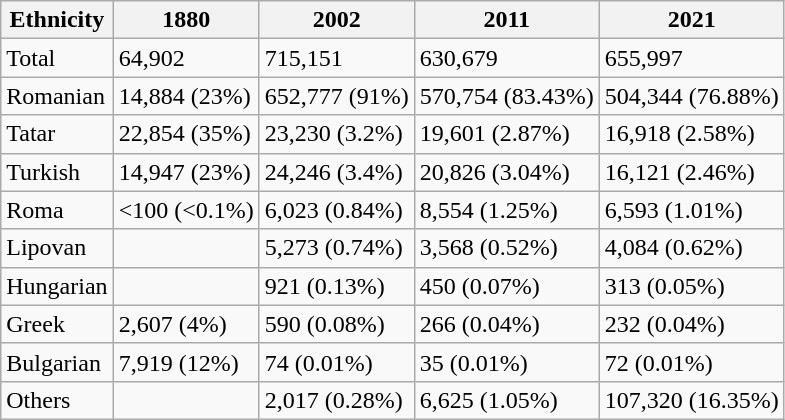<table class="wikitable">
<tr>
<th>Ethnicity</th>
<th>1880</th>
<th>2002</th>
<th>2011</th>
<th>2021</th>
</tr>
<tr>
<td>Total</td>
<td>64,902</td>
<td>715,151</td>
<td>630,679</td>
<td>655,997</td>
</tr>
<tr>
<td>Romanian</td>
<td>14,884 (23%)</td>
<td>652,777 (91%)</td>
<td>570,754 (83.43%)</td>
<td>504,344 (76.88%)</td>
</tr>
<tr>
<td>Tatar</td>
<td>22,854 (35%)</td>
<td>23,230 (3.2%)</td>
<td>19,601 (2.87%)</td>
<td>16,918 (2.58%)</td>
</tr>
<tr>
<td>Turkish</td>
<td>14,947 (23%)</td>
<td>24,246 (3.4%)</td>
<td>20,826 (3.04%)</td>
<td>16,121 (2.46%)</td>
</tr>
<tr>
<td>Roma</td>
<td><100 (<0.1%)</td>
<td>6,023 (0.84%)</td>
<td>8,554 (1.25%)</td>
<td>6,593 (1.01%)</td>
</tr>
<tr>
<td>Lipovan</td>
<td></td>
<td>5,273 (0.74%)</td>
<td>3,568 (0.52%)</td>
<td>4,084 (0.62%)</td>
</tr>
<tr>
<td>Hungarian</td>
<td></td>
<td>921 (0.13%)</td>
<td>450 (0.07%)</td>
<td>313 (0.05%)</td>
</tr>
<tr>
<td>Greek</td>
<td>2,607 (4%)</td>
<td>590 (0.08%)</td>
<td>266 (0.04%)</td>
<td>232 (0.04%)</td>
</tr>
<tr>
<td>Bulgarian</td>
<td>7,919 (12%)</td>
<td>74 (0.01%)</td>
<td>35 (0.01%)</td>
<td>72 (0.01%)</td>
</tr>
<tr>
<td>Others</td>
<td></td>
<td>2,017 (0.28%)</td>
<td>6,625 (1.05%)</td>
<td>107,320 (16.35%)</td>
</tr>
</table>
